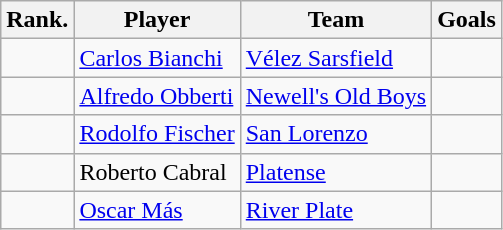<table class="wikitable" style="text-align:">
<tr>
<th>Rank.</th>
<th>Player</th>
<th>Team</th>
<th>Goals</th>
</tr>
<tr>
<td></td>
<td> <a href='#'>Carlos Bianchi</a></td>
<td><a href='#'>Vélez Sarsfield</a></td>
<td></td>
</tr>
<tr>
<td></td>
<td> <a href='#'>Alfredo Obberti</a></td>
<td><a href='#'>Newell's Old Boys</a></td>
<td></td>
</tr>
<tr>
<td></td>
<td> <a href='#'>Rodolfo Fischer</a></td>
<td><a href='#'>San Lorenzo</a></td>
<td></td>
</tr>
<tr>
<td></td>
<td> Roberto Cabral</td>
<td><a href='#'>Platense</a></td>
<td></td>
</tr>
<tr>
<td></td>
<td> <a href='#'>Oscar Más</a></td>
<td><a href='#'>River Plate</a></td>
<td></td>
</tr>
</table>
